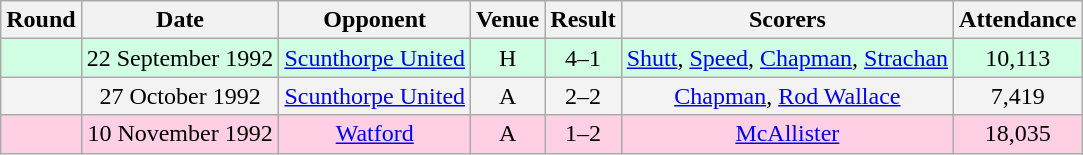<table class="wikitable sortable" style="text-align:center">
<tr>
<th>Round</th>
<th>Date</th>
<th>Opponent</th>
<th>Venue</th>
<th>Result</th>
<th class="unsortable">Scorers</th>
<th>Attendance</th>
</tr>
<tr style="background-color: #d0ffe3;">
<td></td>
<td>22 September 1992</td>
<td><a href='#'>Scunthorpe United</a></td>
<td>H</td>
<td>4–1</td>
<td><a href='#'>Shutt</a>, <a href='#'>Speed</a>, <a href='#'>Chapman</a>, <a href='#'>Strachan</a></td>
<td>10,113</td>
</tr>
<tr style="background-color: #f3f3f3;">
<td></td>
<td>27 October 1992</td>
<td><a href='#'>Scunthorpe United</a></td>
<td>A</td>
<td>2–2</td>
<td><a href='#'>Chapman</a>, <a href='#'>Rod Wallace</a></td>
<td>7,419</td>
</tr>
<tr style="background-color: #ffd0e3;">
<td></td>
<td>10 November 1992</td>
<td><a href='#'>Watford</a></td>
<td>A</td>
<td>1–2</td>
<td><a href='#'>McAllister</a></td>
<td>18,035</td>
</tr>
</table>
